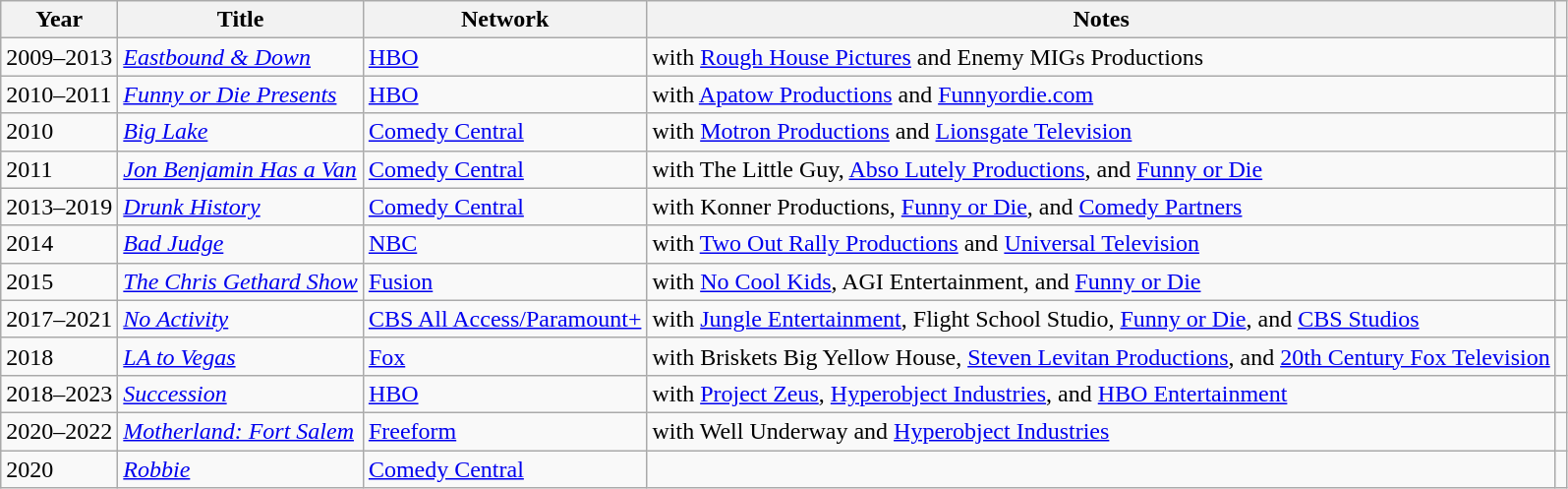<table class="wikitable sortable">
<tr>
<th>Year</th>
<th>Title</th>
<th>Network</th>
<th class="unsortable">Notes</th>
<th class="unsortable"></th>
</tr>
<tr>
<td>2009–2013</td>
<td><em><a href='#'>Eastbound & Down</a></em></td>
<td><a href='#'>HBO</a></td>
<td>with <a href='#'>Rough House Pictures</a> and Enemy MIGs Productions</td>
<td></td>
</tr>
<tr>
<td>2010–2011</td>
<td><em><a href='#'>Funny or Die Presents</a></em></td>
<td><a href='#'>HBO</a></td>
<td>with <a href='#'>Apatow Productions</a> and <a href='#'>Funnyordie.com</a></td>
<td></td>
</tr>
<tr>
<td>2010</td>
<td><em><a href='#'>Big Lake</a></em></td>
<td><a href='#'>Comedy Central</a></td>
<td>with <a href='#'>Motron Productions</a> and <a href='#'>Lionsgate Television</a></td>
<td></td>
</tr>
<tr>
<td>2011</td>
<td><em><a href='#'>Jon Benjamin Has a Van</a></em></td>
<td><a href='#'>Comedy Central</a></td>
<td>with The Little Guy, <a href='#'>Abso Lutely Productions</a>, and <a href='#'>Funny or Die</a></td>
<td></td>
</tr>
<tr>
<td>2013–2019</td>
<td><em><a href='#'>Drunk History</a></em></td>
<td><a href='#'>Comedy Central</a></td>
<td>with Konner Productions, <a href='#'>Funny or Die</a>, and <a href='#'>Comedy Partners</a></td>
<td></td>
</tr>
<tr>
<td>2014</td>
<td><em><a href='#'>Bad Judge</a></em></td>
<td><a href='#'>NBC</a></td>
<td>with <a href='#'>Two Out Rally Productions</a> and <a href='#'>Universal Television</a></td>
<td></td>
</tr>
<tr>
<td>2015</td>
<td><em><a href='#'>The Chris Gethard Show</a></em></td>
<td><a href='#'>Fusion</a></td>
<td>with <a href='#'>No Cool Kids</a>, AGI Entertainment, and <a href='#'>Funny or Die</a></td>
<td></td>
</tr>
<tr>
<td>2017–2021</td>
<td><em><a href='#'>No Activity</a></em></td>
<td><a href='#'>CBS All Access/Paramount+</a></td>
<td>with <a href='#'>Jungle Entertainment</a>, Flight School Studio, <a href='#'>Funny or Die</a>, and <a href='#'>CBS Studios</a></td>
<td></td>
</tr>
<tr>
<td>2018</td>
<td><em><a href='#'>LA to Vegas</a></em></td>
<td><a href='#'>Fox</a></td>
<td>with Briskets Big Yellow House, <a href='#'>Steven Levitan Productions</a>, and <a href='#'>20th Century Fox Television</a></td>
<td></td>
</tr>
<tr>
<td>2018–2023</td>
<td><em><a href='#'>Succession</a></em></td>
<td><a href='#'>HBO</a></td>
<td>with <a href='#'>Project Zeus</a>, <a href='#'>Hyperobject Industries</a>, and <a href='#'>HBO Entertainment</a></td>
<td></td>
</tr>
<tr>
<td>2020–2022</td>
<td><em><a href='#'>Motherland: Fort Salem</a></em></td>
<td><a href='#'>Freeform</a></td>
<td>with Well Underway and <a href='#'>Hyperobject Industries</a></td>
<td></td>
</tr>
<tr>
<td>2020</td>
<td><em><a href='#'>Robbie</a></em></td>
<td><a href='#'>Comedy Central</a></td>
<td></td>
<td></td>
</tr>
</table>
